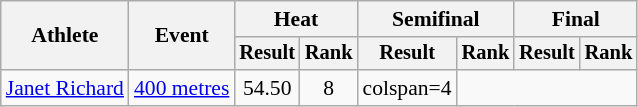<table class="wikitable" style="font-size:90%">
<tr>
<th rowspan="2">Athlete</th>
<th rowspan="2">Event</th>
<th colspan="2">Heat</th>
<th colspan="2">Semifinal</th>
<th colspan="2">Final</th>
</tr>
<tr style="font-size:95%">
<th>Result</th>
<th>Rank</th>
<th>Result</th>
<th>Rank</th>
<th>Result</th>
<th>Rank</th>
</tr>
<tr align=center>
<td align=left><a href='#'>Janet Richard</a></td>
<td align=left><a href='#'>400 metres</a></td>
<td>54.50</td>
<td>8</td>
<td>colspan=4 </td>
</tr>
</table>
